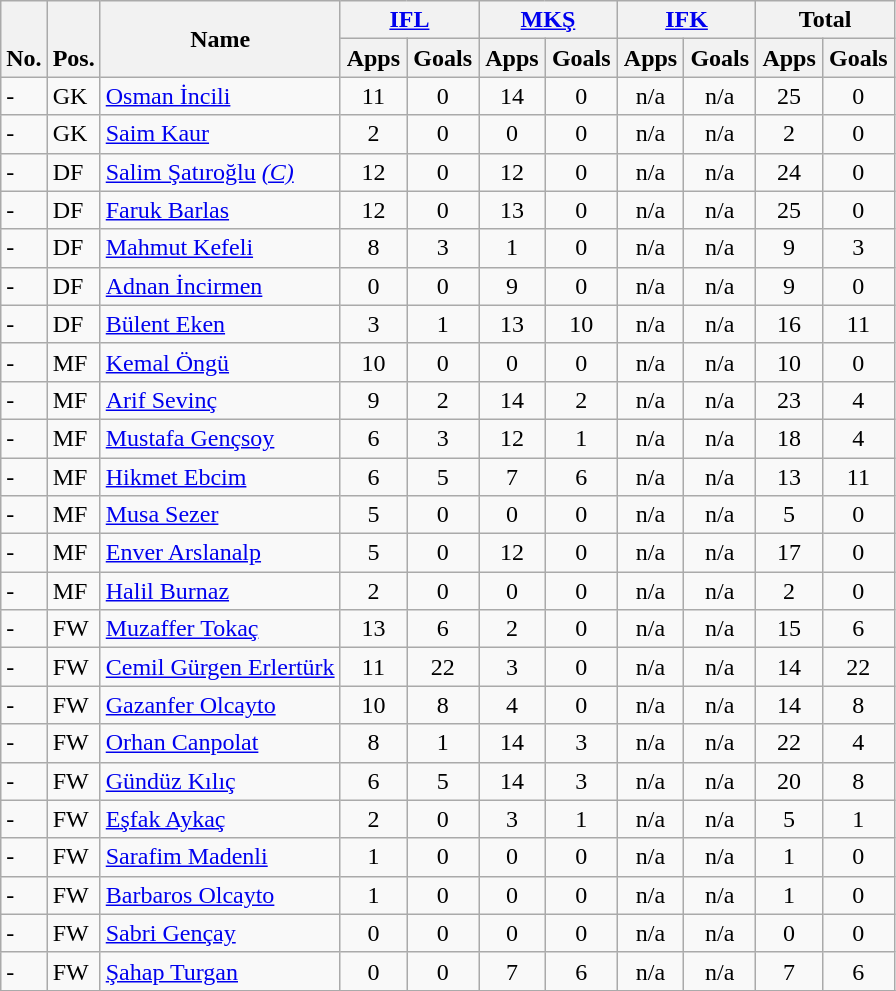<table class="wikitable" style="text-align:center">
<tr>
<th rowspan="2" valign="bottom">No.</th>
<th rowspan="2" valign="bottom">Pos.</th>
<th rowspan="2">Name</th>
<th colspan="2" width="85"><a href='#'>IFL</a></th>
<th colspan="2" width="85"><a href='#'>MKŞ</a></th>
<th colspan="2" width="85"><a href='#'>IFK</a></th>
<th colspan="2" width="85">Total</th>
</tr>
<tr>
<th>Apps</th>
<th>Goals</th>
<th>Apps</th>
<th>Goals</th>
<th>Apps</th>
<th>Goals</th>
<th>Apps</th>
<th>Goals</th>
</tr>
<tr>
<td align="left">-</td>
<td align="left">GK</td>
<td align="left"> <a href='#'>Osman İncili</a></td>
<td>11</td>
<td>0</td>
<td>14</td>
<td>0</td>
<td>n/a</td>
<td>n/a</td>
<td>25</td>
<td>0</td>
</tr>
<tr>
<td align="left">-</td>
<td align="left">GK</td>
<td align="left"> <a href='#'>Saim Kaur</a></td>
<td>2</td>
<td>0</td>
<td>0</td>
<td>0</td>
<td>n/a</td>
<td>n/a</td>
<td>2</td>
<td>0</td>
</tr>
<tr>
<td align="left">-</td>
<td align="left">DF</td>
<td align="left"> <a href='#'>Salim Şatıroğlu</a> <em><a href='#'>(C)</a></em></td>
<td>12</td>
<td>0</td>
<td>12</td>
<td>0</td>
<td>n/a</td>
<td>n/a</td>
<td>24</td>
<td>0</td>
</tr>
<tr>
<td align="left">-</td>
<td align="left">DF</td>
<td align="left"> <a href='#'>Faruk Barlas</a></td>
<td>12</td>
<td>0</td>
<td>13</td>
<td>0</td>
<td>n/a</td>
<td>n/a</td>
<td>25</td>
<td>0</td>
</tr>
<tr>
<td align="left">-</td>
<td align="left">DF</td>
<td align="left"> <a href='#'>Mahmut Kefeli</a></td>
<td>8</td>
<td>3</td>
<td>1</td>
<td>0</td>
<td>n/a</td>
<td>n/a</td>
<td>9</td>
<td>3</td>
</tr>
<tr>
<td align="left">-</td>
<td align="left">DF</td>
<td align="left"> <a href='#'>Adnan İncirmen</a></td>
<td>0</td>
<td>0</td>
<td>9</td>
<td>0</td>
<td>n/a</td>
<td>n/a</td>
<td>9</td>
<td>0</td>
</tr>
<tr>
<td align="left">-</td>
<td align="left">DF</td>
<td align="left"> <a href='#'>Bülent Eken</a></td>
<td>3</td>
<td>1</td>
<td>13</td>
<td>10</td>
<td>n/a</td>
<td>n/a</td>
<td>16</td>
<td>11</td>
</tr>
<tr>
<td align="left">-</td>
<td align="left">MF</td>
<td align="left"> <a href='#'>Kemal Öngü</a></td>
<td>10</td>
<td>0</td>
<td>0</td>
<td>0</td>
<td>n/a</td>
<td>n/a</td>
<td>10</td>
<td>0</td>
</tr>
<tr>
<td align="left">-</td>
<td align="left">MF</td>
<td align="left"> <a href='#'>Arif Sevinç</a></td>
<td>9</td>
<td>2</td>
<td>14</td>
<td>2</td>
<td>n/a</td>
<td>n/a</td>
<td>23</td>
<td>4</td>
</tr>
<tr>
<td align="left">-</td>
<td align="left">MF</td>
<td align="left"> <a href='#'>Mustafa Gençsoy</a></td>
<td>6</td>
<td>3</td>
<td>12</td>
<td>1</td>
<td>n/a</td>
<td>n/a</td>
<td>18</td>
<td>4</td>
</tr>
<tr>
<td align="left">-</td>
<td align="left">MF</td>
<td align="left"> <a href='#'>Hikmet Ebcim</a></td>
<td>6</td>
<td>5</td>
<td>7</td>
<td>6</td>
<td>n/a</td>
<td>n/a</td>
<td>13</td>
<td>11</td>
</tr>
<tr>
<td align="left">-</td>
<td align="left">MF</td>
<td align="left"> <a href='#'>Musa Sezer</a></td>
<td>5</td>
<td>0</td>
<td>0</td>
<td>0</td>
<td>n/a</td>
<td>n/a</td>
<td>5</td>
<td>0</td>
</tr>
<tr>
<td align="left">-</td>
<td align="left">MF</td>
<td align="left"> <a href='#'>Enver Arslanalp</a></td>
<td>5</td>
<td>0</td>
<td>12</td>
<td>0</td>
<td>n/a</td>
<td>n/a</td>
<td>17</td>
<td>0</td>
</tr>
<tr>
<td align="left">-</td>
<td align="left">MF</td>
<td align="left"> <a href='#'>Halil Burnaz</a></td>
<td>2</td>
<td>0</td>
<td>0</td>
<td>0</td>
<td>n/a</td>
<td>n/a</td>
<td>2</td>
<td>0</td>
</tr>
<tr>
<td align="left">-</td>
<td align="left">FW</td>
<td align="left"> <a href='#'>Muzaffer Tokaç</a></td>
<td>13</td>
<td>6</td>
<td>2</td>
<td>0</td>
<td>n/a</td>
<td>n/a</td>
<td>15</td>
<td>6</td>
</tr>
<tr>
<td align="left">-</td>
<td align="left">FW</td>
<td align="left"> <a href='#'>Cemil Gürgen Erlertürk</a></td>
<td>11</td>
<td>22</td>
<td>3</td>
<td>0</td>
<td>n/a</td>
<td>n/a</td>
<td>14</td>
<td>22</td>
</tr>
<tr>
<td align="left">-</td>
<td align="left">FW</td>
<td align="left"> <a href='#'>Gazanfer Olcayto</a></td>
<td>10</td>
<td>8</td>
<td>4</td>
<td>0</td>
<td>n/a</td>
<td>n/a</td>
<td>14</td>
<td>8</td>
</tr>
<tr>
<td align="left">-</td>
<td align="left">FW</td>
<td align="left"> <a href='#'>Orhan Canpolat</a></td>
<td>8</td>
<td>1</td>
<td>14</td>
<td>3</td>
<td>n/a</td>
<td>n/a</td>
<td>22</td>
<td>4</td>
</tr>
<tr>
<td align="left">-</td>
<td align="left">FW</td>
<td align="left"> <a href='#'>Gündüz Kılıç</a></td>
<td>6</td>
<td>5</td>
<td>14</td>
<td>3</td>
<td>n/a</td>
<td>n/a</td>
<td>20</td>
<td>8</td>
</tr>
<tr>
<td align="left">-</td>
<td align="left">FW</td>
<td align="left"> <a href='#'>Eşfak Aykaç</a></td>
<td>2</td>
<td>0</td>
<td>3</td>
<td>1</td>
<td>n/a</td>
<td>n/a</td>
<td>5</td>
<td>1</td>
</tr>
<tr>
<td align="left">-</td>
<td align="left">FW</td>
<td align="left"> <a href='#'>Sarafim Madenli</a></td>
<td>1</td>
<td>0</td>
<td>0</td>
<td>0</td>
<td>n/a</td>
<td>n/a</td>
<td>1</td>
<td>0</td>
</tr>
<tr>
<td align="left">-</td>
<td align="left">FW</td>
<td align="left"> <a href='#'>Barbaros Olcayto</a></td>
<td>1</td>
<td>0</td>
<td>0</td>
<td>0</td>
<td>n/a</td>
<td>n/a</td>
<td>1</td>
<td>0</td>
</tr>
<tr>
<td align="left">-</td>
<td align="left">FW</td>
<td align="left"> <a href='#'>Sabri Gençay</a></td>
<td>0</td>
<td>0</td>
<td>0</td>
<td>0</td>
<td>n/a</td>
<td>n/a</td>
<td>0</td>
<td>0</td>
</tr>
<tr>
<td align="left">-</td>
<td align="left">FW</td>
<td align="left"> <a href='#'>Şahap Turgan</a></td>
<td>0</td>
<td>0</td>
<td>7</td>
<td>6</td>
<td>n/a</td>
<td>n/a</td>
<td>7</td>
<td>6</td>
</tr>
<tr>
</tr>
</table>
